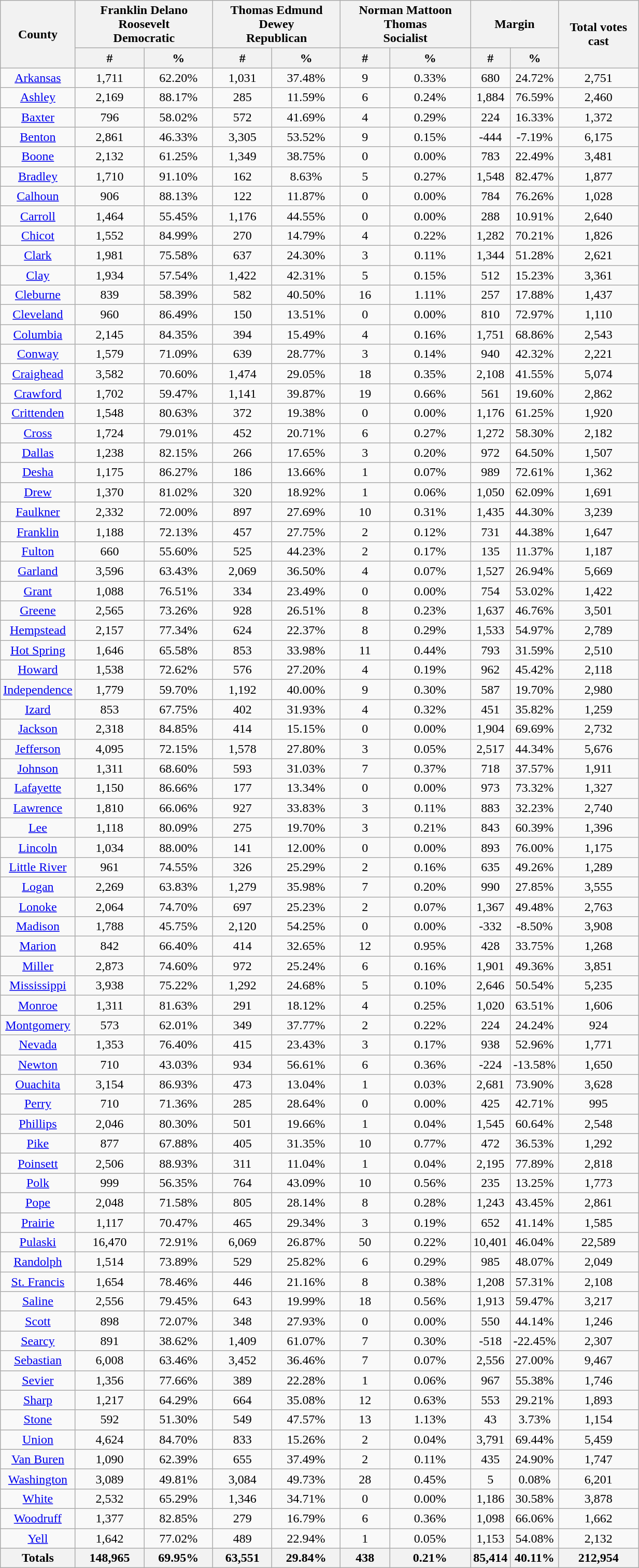<table width="65%" class="wikitable sortable mw-collapsible mw-collapsed nowrap">
<tr>
<th style="text-align:center;" rowspan="2">County</th>
<th style="text-align:center;" colspan="2">Franklin Delano Roosevelt<br>Democratic</th>
<th style="text-align:center;" colspan="2">Thomas Edmund Dewey<br>Republican</th>
<th style="text-align:center;" colspan="2">Norman Mattoon Thomas<br>Socialist</th>
<th style="text-align:center;" colspan="2">Margin</th>
<th style="text-align:center;" rowspan="2">Total votes cast</th>
</tr>
<tr>
<th style="text-align:center;" data-sort-type="number">#</th>
<th style="text-align:center;" data-sort-type="number">%</th>
<th style="text-align:center;" data-sort-type="number">#</th>
<th style="text-align:center;" data-sort-type="number">%</th>
<th style="text-align:center;" data-sort-type="number">#</th>
<th style="text-align:center;" data-sort-type="number">%</th>
<th style="text-align:center;" data-sort-type="number">#</th>
<th style="text-align:center;" data-sort-type="number">%</th>
</tr>
<tr style="text-align:center;">
<td><a href='#'>Arkansas</a></td>
<td>1,711</td>
<td>62.20%</td>
<td>1,031</td>
<td>37.48%</td>
<td>9</td>
<td>0.33%</td>
<td>680</td>
<td>24.72%</td>
<td>2,751</td>
</tr>
<tr style="text-align:center;">
<td><a href='#'>Ashley</a></td>
<td>2,169</td>
<td>88.17%</td>
<td>285</td>
<td>11.59%</td>
<td>6</td>
<td>0.24%</td>
<td>1,884</td>
<td>76.59%</td>
<td>2,460</td>
</tr>
<tr style="text-align:center;">
<td><a href='#'>Baxter</a></td>
<td>796</td>
<td>58.02%</td>
<td>572</td>
<td>41.69%</td>
<td>4</td>
<td>0.29%</td>
<td>224</td>
<td>16.33%</td>
<td>1,372</td>
</tr>
<tr style="text-align:center;">
<td><a href='#'>Benton</a></td>
<td>2,861</td>
<td>46.33%</td>
<td>3,305</td>
<td>53.52%</td>
<td>9</td>
<td>0.15%</td>
<td>-444</td>
<td>-7.19%</td>
<td>6,175</td>
</tr>
<tr style="text-align:center;">
<td><a href='#'>Boone</a></td>
<td>2,132</td>
<td>61.25%</td>
<td>1,349</td>
<td>38.75%</td>
<td>0</td>
<td>0.00%</td>
<td>783</td>
<td>22.49%</td>
<td>3,481</td>
</tr>
<tr style="text-align:center;">
<td><a href='#'>Bradley</a></td>
<td>1,710</td>
<td>91.10%</td>
<td>162</td>
<td>8.63%</td>
<td>5</td>
<td>0.27%</td>
<td>1,548</td>
<td>82.47%</td>
<td>1,877</td>
</tr>
<tr style="text-align:center;">
<td><a href='#'>Calhoun</a></td>
<td>906</td>
<td>88.13%</td>
<td>122</td>
<td>11.87%</td>
<td>0</td>
<td>0.00%</td>
<td>784</td>
<td>76.26%</td>
<td>1,028</td>
</tr>
<tr style="text-align:center;">
<td><a href='#'>Carroll</a></td>
<td>1,464</td>
<td>55.45%</td>
<td>1,176</td>
<td>44.55%</td>
<td>0</td>
<td>0.00%</td>
<td>288</td>
<td>10.91%</td>
<td>2,640</td>
</tr>
<tr style="text-align:center;">
<td><a href='#'>Chicot</a></td>
<td>1,552</td>
<td>84.99%</td>
<td>270</td>
<td>14.79%</td>
<td>4</td>
<td>0.22%</td>
<td>1,282</td>
<td>70.21%</td>
<td>1,826</td>
</tr>
<tr style="text-align:center;">
<td><a href='#'>Clark</a></td>
<td>1,981</td>
<td>75.58%</td>
<td>637</td>
<td>24.30%</td>
<td>3</td>
<td>0.11%</td>
<td>1,344</td>
<td>51.28%</td>
<td>2,621</td>
</tr>
<tr style="text-align:center;">
<td><a href='#'>Clay</a></td>
<td>1,934</td>
<td>57.54%</td>
<td>1,422</td>
<td>42.31%</td>
<td>5</td>
<td>0.15%</td>
<td>512</td>
<td>15.23%</td>
<td>3,361</td>
</tr>
<tr style="text-align:center;">
<td><a href='#'>Cleburne</a></td>
<td>839</td>
<td>58.39%</td>
<td>582</td>
<td>40.50%</td>
<td>16</td>
<td>1.11%</td>
<td>257</td>
<td>17.88%</td>
<td>1,437</td>
</tr>
<tr style="text-align:center;">
<td><a href='#'>Cleveland</a></td>
<td>960</td>
<td>86.49%</td>
<td>150</td>
<td>13.51%</td>
<td>0</td>
<td>0.00%</td>
<td>810</td>
<td>72.97%</td>
<td>1,110</td>
</tr>
<tr style="text-align:center;">
<td><a href='#'>Columbia</a></td>
<td>2,145</td>
<td>84.35%</td>
<td>394</td>
<td>15.49%</td>
<td>4</td>
<td>0.16%</td>
<td>1,751</td>
<td>68.86%</td>
<td>2,543</td>
</tr>
<tr style="text-align:center;">
<td><a href='#'>Conway</a></td>
<td>1,579</td>
<td>71.09%</td>
<td>639</td>
<td>28.77%</td>
<td>3</td>
<td>0.14%</td>
<td>940</td>
<td>42.32%</td>
<td>2,221</td>
</tr>
<tr style="text-align:center;">
<td><a href='#'>Craighead</a></td>
<td>3,582</td>
<td>70.60%</td>
<td>1,474</td>
<td>29.05%</td>
<td>18</td>
<td>0.35%</td>
<td>2,108</td>
<td>41.55%</td>
<td>5,074</td>
</tr>
<tr style="text-align:center;">
<td><a href='#'>Crawford</a></td>
<td>1,702</td>
<td>59.47%</td>
<td>1,141</td>
<td>39.87%</td>
<td>19</td>
<td>0.66%</td>
<td>561</td>
<td>19.60%</td>
<td>2,862</td>
</tr>
<tr style="text-align:center;">
<td><a href='#'>Crittenden</a></td>
<td>1,548</td>
<td>80.63%</td>
<td>372</td>
<td>19.38%</td>
<td>0</td>
<td>0.00%</td>
<td>1,176</td>
<td>61.25%</td>
<td>1,920</td>
</tr>
<tr style="text-align:center;">
<td><a href='#'>Cross</a></td>
<td>1,724</td>
<td>79.01%</td>
<td>452</td>
<td>20.71%</td>
<td>6</td>
<td>0.27%</td>
<td>1,272</td>
<td>58.30%</td>
<td>2,182</td>
</tr>
<tr style="text-align:center;">
<td><a href='#'>Dallas</a></td>
<td>1,238</td>
<td>82.15%</td>
<td>266</td>
<td>17.65%</td>
<td>3</td>
<td>0.20%</td>
<td>972</td>
<td>64.50%</td>
<td>1,507</td>
</tr>
<tr style="text-align:center;">
<td><a href='#'>Desha</a></td>
<td>1,175</td>
<td>86.27%</td>
<td>186</td>
<td>13.66%</td>
<td>1</td>
<td>0.07%</td>
<td>989</td>
<td>72.61%</td>
<td>1,362</td>
</tr>
<tr style="text-align:center;">
<td><a href='#'>Drew</a></td>
<td>1,370</td>
<td>81.02%</td>
<td>320</td>
<td>18.92%</td>
<td>1</td>
<td>0.06%</td>
<td>1,050</td>
<td>62.09%</td>
<td>1,691</td>
</tr>
<tr style="text-align:center;">
<td><a href='#'>Faulkner</a></td>
<td>2,332</td>
<td>72.00%</td>
<td>897</td>
<td>27.69%</td>
<td>10</td>
<td>0.31%</td>
<td>1,435</td>
<td>44.30%</td>
<td>3,239</td>
</tr>
<tr style="text-align:center;">
<td><a href='#'>Franklin</a></td>
<td>1,188</td>
<td>72.13%</td>
<td>457</td>
<td>27.75%</td>
<td>2</td>
<td>0.12%</td>
<td>731</td>
<td>44.38%</td>
<td>1,647</td>
</tr>
<tr style="text-align:center;">
<td><a href='#'>Fulton</a></td>
<td>660</td>
<td>55.60%</td>
<td>525</td>
<td>44.23%</td>
<td>2</td>
<td>0.17%</td>
<td>135</td>
<td>11.37%</td>
<td>1,187</td>
</tr>
<tr style="text-align:center;">
<td><a href='#'>Garland</a></td>
<td>3,596</td>
<td>63.43%</td>
<td>2,069</td>
<td>36.50%</td>
<td>4</td>
<td>0.07%</td>
<td>1,527</td>
<td>26.94%</td>
<td>5,669</td>
</tr>
<tr style="text-align:center;">
<td><a href='#'>Grant</a></td>
<td>1,088</td>
<td>76.51%</td>
<td>334</td>
<td>23.49%</td>
<td>0</td>
<td>0.00%</td>
<td>754</td>
<td>53.02%</td>
<td>1,422</td>
</tr>
<tr style="text-align:center;">
<td><a href='#'>Greene</a></td>
<td>2,565</td>
<td>73.26%</td>
<td>928</td>
<td>26.51%</td>
<td>8</td>
<td>0.23%</td>
<td>1,637</td>
<td>46.76%</td>
<td>3,501</td>
</tr>
<tr style="text-align:center;">
<td><a href='#'>Hempstead</a></td>
<td>2,157</td>
<td>77.34%</td>
<td>624</td>
<td>22.37%</td>
<td>8</td>
<td>0.29%</td>
<td>1,533</td>
<td>54.97%</td>
<td>2,789</td>
</tr>
<tr style="text-align:center;">
<td><a href='#'>Hot Spring</a></td>
<td>1,646</td>
<td>65.58%</td>
<td>853</td>
<td>33.98%</td>
<td>11</td>
<td>0.44%</td>
<td>793</td>
<td>31.59%</td>
<td>2,510</td>
</tr>
<tr style="text-align:center;">
<td><a href='#'>Howard</a></td>
<td>1,538</td>
<td>72.62%</td>
<td>576</td>
<td>27.20%</td>
<td>4</td>
<td>0.19%</td>
<td>962</td>
<td>45.42%</td>
<td>2,118</td>
</tr>
<tr style="text-align:center;">
<td><a href='#'>Independence</a></td>
<td>1,779</td>
<td>59.70%</td>
<td>1,192</td>
<td>40.00%</td>
<td>9</td>
<td>0.30%</td>
<td>587</td>
<td>19.70%</td>
<td>2,980</td>
</tr>
<tr style="text-align:center;">
<td><a href='#'>Izard</a></td>
<td>853</td>
<td>67.75%</td>
<td>402</td>
<td>31.93%</td>
<td>4</td>
<td>0.32%</td>
<td>451</td>
<td>35.82%</td>
<td>1,259</td>
</tr>
<tr style="text-align:center;">
<td><a href='#'>Jackson</a></td>
<td>2,318</td>
<td>84.85%</td>
<td>414</td>
<td>15.15%</td>
<td>0</td>
<td>0.00%</td>
<td>1,904</td>
<td>69.69%</td>
<td>2,732</td>
</tr>
<tr style="text-align:center;">
<td><a href='#'>Jefferson</a></td>
<td>4,095</td>
<td>72.15%</td>
<td>1,578</td>
<td>27.80%</td>
<td>3</td>
<td>0.05%</td>
<td>2,517</td>
<td>44.34%</td>
<td>5,676</td>
</tr>
<tr style="text-align:center;">
<td><a href='#'>Johnson</a></td>
<td>1,311</td>
<td>68.60%</td>
<td>593</td>
<td>31.03%</td>
<td>7</td>
<td>0.37%</td>
<td>718</td>
<td>37.57%</td>
<td>1,911</td>
</tr>
<tr style="text-align:center;">
<td><a href='#'>Lafayette</a></td>
<td>1,150</td>
<td>86.66%</td>
<td>177</td>
<td>13.34%</td>
<td>0</td>
<td>0.00%</td>
<td>973</td>
<td>73.32%</td>
<td>1,327</td>
</tr>
<tr style="text-align:center;">
<td><a href='#'>Lawrence</a></td>
<td>1,810</td>
<td>66.06%</td>
<td>927</td>
<td>33.83%</td>
<td>3</td>
<td>0.11%</td>
<td>883</td>
<td>32.23%</td>
<td>2,740</td>
</tr>
<tr style="text-align:center;">
<td><a href='#'>Lee</a></td>
<td>1,118</td>
<td>80.09%</td>
<td>275</td>
<td>19.70%</td>
<td>3</td>
<td>0.21%</td>
<td>843</td>
<td>60.39%</td>
<td>1,396</td>
</tr>
<tr style="text-align:center;">
<td><a href='#'>Lincoln</a></td>
<td>1,034</td>
<td>88.00%</td>
<td>141</td>
<td>12.00%</td>
<td>0</td>
<td>0.00%</td>
<td>893</td>
<td>76.00%</td>
<td>1,175</td>
</tr>
<tr style="text-align:center;">
<td><a href='#'>Little River</a></td>
<td>961</td>
<td>74.55%</td>
<td>326</td>
<td>25.29%</td>
<td>2</td>
<td>0.16%</td>
<td>635</td>
<td>49.26%</td>
<td>1,289</td>
</tr>
<tr style="text-align:center;">
<td><a href='#'>Logan</a></td>
<td>2,269</td>
<td>63.83%</td>
<td>1,279</td>
<td>35.98%</td>
<td>7</td>
<td>0.20%</td>
<td>990</td>
<td>27.85%</td>
<td>3,555</td>
</tr>
<tr style="text-align:center;">
<td><a href='#'>Lonoke</a></td>
<td>2,064</td>
<td>74.70%</td>
<td>697</td>
<td>25.23%</td>
<td>2</td>
<td>0.07%</td>
<td>1,367</td>
<td>49.48%</td>
<td>2,763</td>
</tr>
<tr style="text-align:center;">
<td><a href='#'>Madison</a></td>
<td>1,788</td>
<td>45.75%</td>
<td>2,120</td>
<td>54.25%</td>
<td>0</td>
<td>0.00%</td>
<td>-332</td>
<td>-8.50%</td>
<td>3,908</td>
</tr>
<tr style="text-align:center;">
<td><a href='#'>Marion</a></td>
<td>842</td>
<td>66.40%</td>
<td>414</td>
<td>32.65%</td>
<td>12</td>
<td>0.95%</td>
<td>428</td>
<td>33.75%</td>
<td>1,268</td>
</tr>
<tr style="text-align:center;">
<td><a href='#'>Miller</a></td>
<td>2,873</td>
<td>74.60%</td>
<td>972</td>
<td>25.24%</td>
<td>6</td>
<td>0.16%</td>
<td>1,901</td>
<td>49.36%</td>
<td>3,851</td>
</tr>
<tr style="text-align:center;">
<td><a href='#'>Mississippi</a></td>
<td>3,938</td>
<td>75.22%</td>
<td>1,292</td>
<td>24.68%</td>
<td>5</td>
<td>0.10%</td>
<td>2,646</td>
<td>50.54%</td>
<td>5,235</td>
</tr>
<tr style="text-align:center;">
<td><a href='#'>Monroe</a></td>
<td>1,311</td>
<td>81.63%</td>
<td>291</td>
<td>18.12%</td>
<td>4</td>
<td>0.25%</td>
<td>1,020</td>
<td>63.51%</td>
<td>1,606</td>
</tr>
<tr style="text-align:center;">
<td><a href='#'>Montgomery</a></td>
<td>573</td>
<td>62.01%</td>
<td>349</td>
<td>37.77%</td>
<td>2</td>
<td>0.22%</td>
<td>224</td>
<td>24.24%</td>
<td>924</td>
</tr>
<tr style="text-align:center;">
<td><a href='#'>Nevada</a></td>
<td>1,353</td>
<td>76.40%</td>
<td>415</td>
<td>23.43%</td>
<td>3</td>
<td>0.17%</td>
<td>938</td>
<td>52.96%</td>
<td>1,771</td>
</tr>
<tr style="text-align:center;">
<td><a href='#'>Newton</a></td>
<td>710</td>
<td>43.03%</td>
<td>934</td>
<td>56.61%</td>
<td>6</td>
<td>0.36%</td>
<td>-224</td>
<td>-13.58%</td>
<td>1,650</td>
</tr>
<tr style="text-align:center;">
<td><a href='#'>Ouachita</a></td>
<td>3,154</td>
<td>86.93%</td>
<td>473</td>
<td>13.04%</td>
<td>1</td>
<td>0.03%</td>
<td>2,681</td>
<td>73.90%</td>
<td>3,628</td>
</tr>
<tr style="text-align:center;">
<td><a href='#'>Perry</a></td>
<td>710</td>
<td>71.36%</td>
<td>285</td>
<td>28.64%</td>
<td>0</td>
<td>0.00%</td>
<td>425</td>
<td>42.71%</td>
<td>995</td>
</tr>
<tr style="text-align:center;">
<td><a href='#'>Phillips</a></td>
<td>2,046</td>
<td>80.30%</td>
<td>501</td>
<td>19.66%</td>
<td>1</td>
<td>0.04%</td>
<td>1,545</td>
<td>60.64%</td>
<td>2,548</td>
</tr>
<tr style="text-align:center;">
<td><a href='#'>Pike</a></td>
<td>877</td>
<td>67.88%</td>
<td>405</td>
<td>31.35%</td>
<td>10</td>
<td>0.77%</td>
<td>472</td>
<td>36.53%</td>
<td>1,292</td>
</tr>
<tr style="text-align:center;">
<td><a href='#'>Poinsett</a></td>
<td>2,506</td>
<td>88.93%</td>
<td>311</td>
<td>11.04%</td>
<td>1</td>
<td>0.04%</td>
<td>2,195</td>
<td>77.89%</td>
<td>2,818</td>
</tr>
<tr style="text-align:center;">
<td><a href='#'>Polk</a></td>
<td>999</td>
<td>56.35%</td>
<td>764</td>
<td>43.09%</td>
<td>10</td>
<td>0.56%</td>
<td>235</td>
<td>13.25%</td>
<td>1,773</td>
</tr>
<tr style="text-align:center;">
<td><a href='#'>Pope</a></td>
<td>2,048</td>
<td>71.58%</td>
<td>805</td>
<td>28.14%</td>
<td>8</td>
<td>0.28%</td>
<td>1,243</td>
<td>43.45%</td>
<td>2,861</td>
</tr>
<tr style="text-align:center;">
<td><a href='#'>Prairie</a></td>
<td>1,117</td>
<td>70.47%</td>
<td>465</td>
<td>29.34%</td>
<td>3</td>
<td>0.19%</td>
<td>652</td>
<td>41.14%</td>
<td>1,585</td>
</tr>
<tr style="text-align:center;">
<td><a href='#'>Pulaski</a></td>
<td>16,470</td>
<td>72.91%</td>
<td>6,069</td>
<td>26.87%</td>
<td>50</td>
<td>0.22%</td>
<td>10,401</td>
<td>46.04%</td>
<td>22,589</td>
</tr>
<tr style="text-align:center;">
<td><a href='#'>Randolph</a></td>
<td>1,514</td>
<td>73.89%</td>
<td>529</td>
<td>25.82%</td>
<td>6</td>
<td>0.29%</td>
<td>985</td>
<td>48.07%</td>
<td>2,049</td>
</tr>
<tr style="text-align:center;">
<td><a href='#'>St. Francis</a></td>
<td>1,654</td>
<td>78.46%</td>
<td>446</td>
<td>21.16%</td>
<td>8</td>
<td>0.38%</td>
<td>1,208</td>
<td>57.31%</td>
<td>2,108</td>
</tr>
<tr style="text-align:center;">
<td><a href='#'>Saline</a></td>
<td>2,556</td>
<td>79.45%</td>
<td>643</td>
<td>19.99%</td>
<td>18</td>
<td>0.56%</td>
<td>1,913</td>
<td>59.47%</td>
<td>3,217</td>
</tr>
<tr style="text-align:center;">
<td><a href='#'>Scott</a></td>
<td>898</td>
<td>72.07%</td>
<td>348</td>
<td>27.93%</td>
<td>0</td>
<td>0.00%</td>
<td>550</td>
<td>44.14%</td>
<td>1,246</td>
</tr>
<tr style="text-align:center;">
<td><a href='#'>Searcy</a></td>
<td>891</td>
<td>38.62%</td>
<td>1,409</td>
<td>61.07%</td>
<td>7</td>
<td>0.30%</td>
<td>-518</td>
<td>-22.45%</td>
<td>2,307</td>
</tr>
<tr style="text-align:center;">
<td><a href='#'>Sebastian</a></td>
<td>6,008</td>
<td>63.46%</td>
<td>3,452</td>
<td>36.46%</td>
<td>7</td>
<td>0.07%</td>
<td>2,556</td>
<td>27.00%</td>
<td>9,467</td>
</tr>
<tr style="text-align:center;">
<td><a href='#'>Sevier</a></td>
<td>1,356</td>
<td>77.66%</td>
<td>389</td>
<td>22.28%</td>
<td>1</td>
<td>0.06%</td>
<td>967</td>
<td>55.38%</td>
<td>1,746</td>
</tr>
<tr style="text-align:center;">
<td><a href='#'>Sharp</a></td>
<td>1,217</td>
<td>64.29%</td>
<td>664</td>
<td>35.08%</td>
<td>12</td>
<td>0.63%</td>
<td>553</td>
<td>29.21%</td>
<td>1,893</td>
</tr>
<tr style="text-align:center;">
<td><a href='#'>Stone</a></td>
<td>592</td>
<td>51.30%</td>
<td>549</td>
<td>47.57%</td>
<td>13</td>
<td>1.13%</td>
<td>43</td>
<td>3.73%</td>
<td>1,154</td>
</tr>
<tr style="text-align:center;">
<td><a href='#'>Union</a></td>
<td>4,624</td>
<td>84.70%</td>
<td>833</td>
<td>15.26%</td>
<td>2</td>
<td>0.04%</td>
<td>3,791</td>
<td>69.44%</td>
<td>5,459</td>
</tr>
<tr style="text-align:center;">
<td><a href='#'>Van Buren</a></td>
<td>1,090</td>
<td>62.39%</td>
<td>655</td>
<td>37.49%</td>
<td>2</td>
<td>0.11%</td>
<td>435</td>
<td>24.90%</td>
<td>1,747</td>
</tr>
<tr style="text-align:center;">
<td><a href='#'>Washington</a></td>
<td>3,089</td>
<td>49.81%</td>
<td>3,084</td>
<td>49.73%</td>
<td>28</td>
<td>0.45%</td>
<td>5</td>
<td>0.08%</td>
<td>6,201</td>
</tr>
<tr style="text-align:center;">
<td><a href='#'>White</a></td>
<td>2,532</td>
<td>65.29%</td>
<td>1,346</td>
<td>34.71%</td>
<td>0</td>
<td>0.00%</td>
<td>1,186</td>
<td>30.58%</td>
<td>3,878</td>
</tr>
<tr style="text-align:center;">
<td><a href='#'>Woodruff</a></td>
<td>1,377</td>
<td>82.85%</td>
<td>279</td>
<td>16.79%</td>
<td>6</td>
<td>0.36%</td>
<td>1,098</td>
<td>66.06%</td>
<td>1,662</td>
</tr>
<tr style="text-align:center;">
<td><a href='#'>Yell</a></td>
<td>1,642</td>
<td>77.02%</td>
<td>489</td>
<td>22.94%</td>
<td>1</td>
<td>0.05%</td>
<td>1,153</td>
<td>54.08%</td>
<td>2,132</td>
</tr>
<tr style="text-align:center;">
<th>Totals</th>
<th>148,965</th>
<th>69.95%</th>
<th>63,551</th>
<th>29.84%</th>
<th>438</th>
<th>0.21%</th>
<th>85,414</th>
<th>40.11%</th>
<th>212,954</th>
</tr>
</table>
